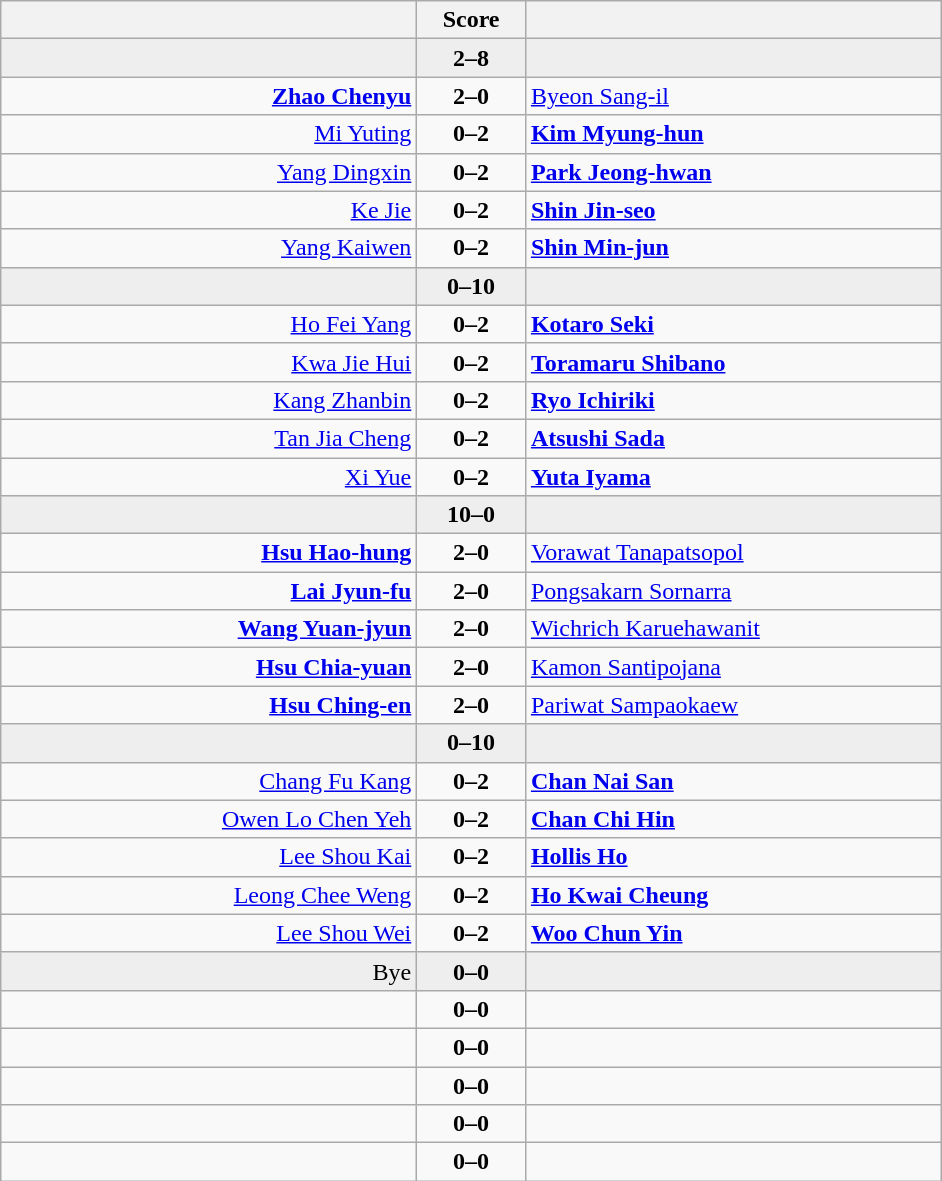<table class="wikitable" style="text-align: center;">
<tr>
<th align="right" width="270"></th>
<th width="65">Score</th>
<th align="left" width="270"></th>
</tr>
<tr bgcolor=eeeeee>
<td align=right></td>
<td align=center><strong>2–8</strong></td>
<td align=left><strong></strong></td>
</tr>
<tr>
<td align=right><strong><a href='#'>Zhao Chenyu</a></strong></td>
<td align=center><strong>2–0</strong></td>
<td align=left><a href='#'>Byeon Sang-il</a></td>
</tr>
<tr>
<td align=right><a href='#'>Mi Yuting</a></td>
<td align=center><strong>0–2</strong></td>
<td align=left><strong><a href='#'>Kim Myung-hun</a></strong></td>
</tr>
<tr>
<td align=right><a href='#'>Yang Dingxin</a></td>
<td align=center><strong>0–2</strong></td>
<td align=left><strong><a href='#'>Park Jeong-hwan</a></strong></td>
</tr>
<tr>
<td align=right><a href='#'>Ke Jie</a></td>
<td align=center><strong>0–2</strong></td>
<td align=left><strong><a href='#'>Shin Jin-seo</a></strong></td>
</tr>
<tr>
<td align=right><a href='#'>Yang Kaiwen</a></td>
<td align=center><strong>0–2</strong></td>
<td align=left><strong><a href='#'>Shin Min-jun</a></strong></td>
</tr>
<tr bgcolor=eeeeee>
<td align=right></td>
<td align=center><strong>0–10</strong></td>
<td align=left><strong></strong></td>
</tr>
<tr>
<td align=right><a href='#'>Ho Fei Yang</a></td>
<td align=center><strong>0–2</strong></td>
<td align=left><strong><a href='#'>Kotaro Seki</a></strong></td>
</tr>
<tr>
<td align=right><a href='#'>Kwa Jie Hui</a></td>
<td align=center><strong>0–2</strong></td>
<td align=left><strong><a href='#'>Toramaru Shibano</a></strong></td>
</tr>
<tr>
<td align=right><a href='#'>Kang Zhanbin</a></td>
<td align=center><strong>0–2</strong></td>
<td align=left><strong><a href='#'>Ryo Ichiriki</a></strong></td>
</tr>
<tr>
<td align=right><a href='#'>Tan Jia Cheng</a></td>
<td align=center><strong>0–2</strong></td>
<td align=left><strong><a href='#'>Atsushi Sada</a></strong></td>
</tr>
<tr>
<td align=right><a href='#'>Xi Yue</a></td>
<td align=center><strong>0–2</strong></td>
<td align=left><strong><a href='#'>Yuta Iyama</a></strong></td>
</tr>
<tr bgcolor=eeeeee>
<td align=right><strong></strong></td>
<td align=center><strong>10–0</strong></td>
<td align=left></td>
</tr>
<tr>
<td align=right><strong><a href='#'>Hsu Hao-hung</a></strong></td>
<td align=center><strong>2–0</strong></td>
<td align=left><a href='#'>Vorawat Tanapatsopol</a></td>
</tr>
<tr>
<td align=right><strong><a href='#'>Lai Jyun-fu</a></strong></td>
<td align=center><strong>2–0</strong></td>
<td align=left><a href='#'>Pongsakarn Sornarra</a></td>
</tr>
<tr>
<td align=right><strong><a href='#'>Wang Yuan-jyun</a></strong></td>
<td align=center><strong>2–0</strong></td>
<td align=left><a href='#'>Wichrich Karuehawanit</a></td>
</tr>
<tr>
<td align=right><strong><a href='#'>Hsu Chia-yuan</a></strong></td>
<td align=center><strong>2–0</strong></td>
<td align=left><a href='#'>Kamon Santipojana</a></td>
</tr>
<tr>
<td align=right><strong><a href='#'>Hsu Ching-en</a></strong></td>
<td align=center><strong>2–0</strong></td>
<td align=left><a href='#'>Pariwat Sampaokaew</a></td>
</tr>
<tr bgcolor=eeeeee>
<td align=right></td>
<td align=center><strong>0–10</strong></td>
<td align=left><strong></strong></td>
</tr>
<tr>
<td align=right><a href='#'>Chang Fu Kang</a></td>
<td align=center><strong>0–2</strong></td>
<td align=left><strong><a href='#'>Chan Nai San</a></strong></td>
</tr>
<tr>
<td align=right><a href='#'>Owen Lo Chen Yeh</a></td>
<td align=center><strong>0–2</strong></td>
<td align=left><strong><a href='#'>Chan Chi Hin</a></strong></td>
</tr>
<tr>
<td align=right><a href='#'>Lee Shou Kai</a></td>
<td align=center><strong>0–2</strong></td>
<td align=left><strong><a href='#'>Hollis Ho</a></strong></td>
</tr>
<tr>
<td align=right><a href='#'>Leong Chee Weng</a></td>
<td align=center><strong>0–2</strong></td>
<td align=left><strong><a href='#'>Ho Kwai Cheung</a></strong></td>
</tr>
<tr>
<td align=right><a href='#'>Lee Shou Wei</a></td>
<td align=center><strong>0–2</strong></td>
<td align=left><strong><a href='#'>Woo Chun Yin</a></strong></td>
</tr>
<tr bgcolor=eeeeee>
<td align=right>Bye</td>
<td align=center><strong>0–0</strong></td>
<td align=left><strong></strong></td>
</tr>
<tr>
<td align=right></td>
<td align=center><strong>0–0</strong></td>
<td align=left></td>
</tr>
<tr>
<td align=right></td>
<td align=center><strong>0–0</strong></td>
<td align=left></td>
</tr>
<tr>
<td align=right></td>
<td align=center><strong>0–0</strong></td>
<td align=left></td>
</tr>
<tr>
<td align=right></td>
<td align=center><strong>0–0</strong></td>
<td align=left></td>
</tr>
<tr>
<td align=right></td>
<td align=center><strong>0–0</strong></td>
<td align=left></td>
</tr>
</table>
